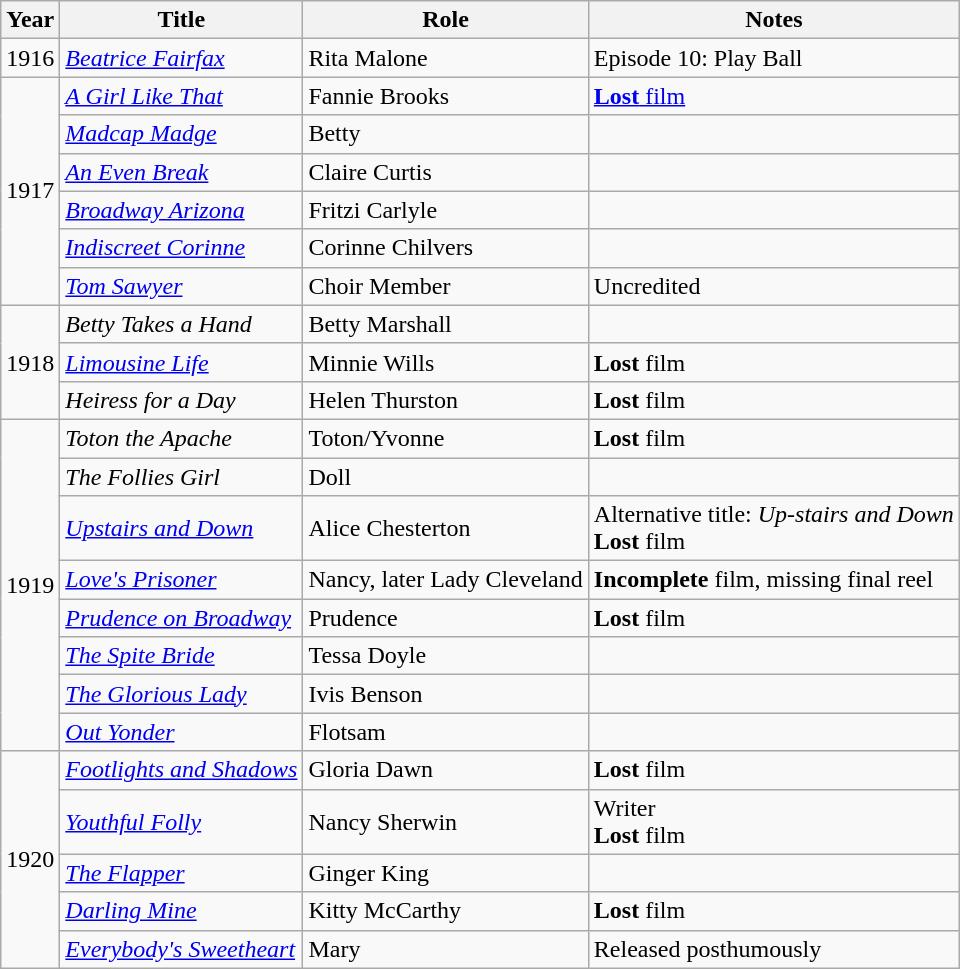<table class="wikitable sortable">
<tr>
<th>Year</th>
<th>Title</th>
<th>Role</th>
<th class="unsortable">Notes</th>
</tr>
<tr>
<td>1916</td>
<td><em><a href='#'>Beatrice Fairfax</a></em></td>
<td>Rita Malone</td>
<td>Episode 10: Play Ball</td>
</tr>
<tr>
<td rowspan=6>1917</td>
<td><em><a href='#'>A Girl Like That</a></em></td>
<td>Fannie Brooks</td>
<td><a href='#'><strong>Lost</strong> film</a></td>
</tr>
<tr>
<td><em><a href='#'>Madcap Madge</a></em></td>
<td>Betty</td>
<td></td>
</tr>
<tr>
<td><em><a href='#'>An Even Break</a></em></td>
<td>Claire Curtis</td>
<td></td>
</tr>
<tr>
<td><em><a href='#'>Broadway Arizona</a></em></td>
<td>Fritzi Carlyle</td>
<td></td>
</tr>
<tr>
<td><em><a href='#'>Indiscreet Corinne</a></em></td>
<td>Corinne Chilvers</td>
<td></td>
</tr>
<tr>
<td><em><a href='#'>Tom Sawyer</a></em></td>
<td>Choir Member</td>
<td>Uncredited</td>
</tr>
<tr>
<td rowspan=3>1918</td>
<td><em>Betty Takes a Hand</em></td>
<td>Betty Marshall</td>
<td></td>
</tr>
<tr>
<td><em><a href='#'>Limousine Life</a></em></td>
<td>Minnie Wills</td>
<td><strong>Lost</strong> film</td>
</tr>
<tr>
<td><em>Heiress for a Day</em></td>
<td>Helen Thurston</td>
<td><strong>Lost</strong> film</td>
</tr>
<tr>
<td rowspan=8>1919</td>
<td><em>Toton the Apache</em></td>
<td>Toton/Yvonne</td>
<td><strong>Lost</strong> film</td>
</tr>
<tr>
<td><em>The Follies Girl</em></td>
<td>Doll</td>
<td></td>
</tr>
<tr>
<td><em><a href='#'>Upstairs and Down</a></em></td>
<td>Alice Chesterton</td>
<td>Alternative title: <em>Up-stairs and Down</em><br> <strong>Lost</strong> film</td>
</tr>
<tr>
<td><em><a href='#'>Love's Prisoner</a></em></td>
<td>Nancy, later Lady Cleveland</td>
<td><strong>Incomplete</strong> film, missing final reel</td>
</tr>
<tr>
<td><em><a href='#'>Prudence on Broadway</a></em></td>
<td>Prudence</td>
<td><strong>Lost</strong> film</td>
</tr>
<tr>
<td><em><a href='#'>The Spite Bride</a></em></td>
<td>Tessa Doyle</td>
<td></td>
</tr>
<tr>
<td><em><a href='#'>The Glorious Lady</a></em></td>
<td>Ivis Benson</td>
<td></td>
</tr>
<tr>
<td><em><a href='#'>Out Yonder</a></em></td>
<td>Flotsam</td>
<td></td>
</tr>
<tr>
<td rowspan=5>1920</td>
<td><em><a href='#'>Footlights and Shadows</a></em></td>
<td>Gloria Dawn</td>
<td><strong>Lost</strong> film</td>
</tr>
<tr>
<td><em><a href='#'>Youthful Folly</a></em></td>
<td>Nancy Sherwin</td>
<td>Writer<br><strong>Lost</strong> film</td>
</tr>
<tr>
<td><em><a href='#'>The Flapper</a></em></td>
<td>Ginger King</td>
<td></td>
</tr>
<tr>
<td><em><a href='#'>Darling Mine</a></em></td>
<td>Kitty McCarthy</td>
<td><strong>Lost</strong> film</td>
</tr>
<tr>
<td><em><a href='#'>Everybody's Sweetheart</a></em></td>
<td>Mary</td>
<td>Released posthumously</td>
</tr>
</table>
